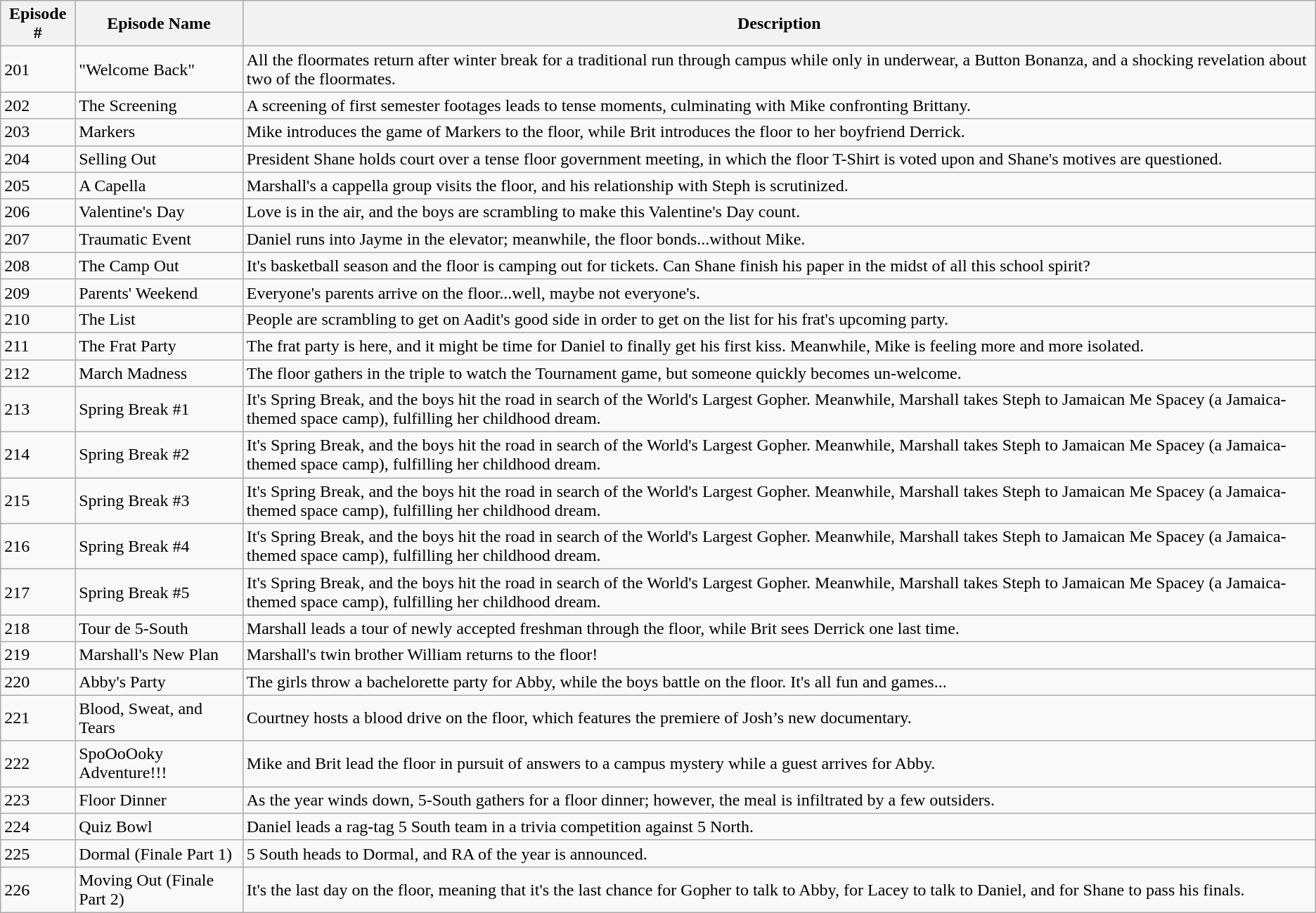<table class="wikitable" border="1">
<tr>
<th>Episode #</th>
<th>Episode Name</th>
<th>Description</th>
</tr>
<tr>
<td>201</td>
<td>"Welcome Back"</td>
<td>All the floormates return after winter break for a traditional run through campus while only in underwear, a Button Bonanza, and a shocking revelation about two of the floormates.</td>
</tr>
<tr>
<td>202</td>
<td>The Screening</td>
<td>A screening of first semester footages leads to tense moments, culminating with Mike confronting Brittany.</td>
</tr>
<tr>
<td>203</td>
<td>Markers</td>
<td>Mike introduces the game of Markers to the floor, while Brit introduces the floor to her boyfriend Derrick.</td>
</tr>
<tr>
<td>204</td>
<td>Selling Out</td>
<td>President Shane holds court over a tense floor government meeting, in which the floor T-Shirt is voted upon and Shane's motives are questioned.</td>
</tr>
<tr>
<td>205</td>
<td>A Capella</td>
<td>Marshall's a cappella group visits the floor, and his relationship with Steph is scrutinized.</td>
</tr>
<tr>
<td>206</td>
<td>Valentine's Day</td>
<td>Love is in the air, and the boys are scrambling to make this Valentine's Day count.</td>
</tr>
<tr>
<td>207</td>
<td>Traumatic Event</td>
<td>Daniel runs into Jayme in the elevator; meanwhile, the floor bonds...without Mike.</td>
</tr>
<tr>
<td>208</td>
<td>The Camp Out</td>
<td>It's basketball season and the floor is camping out for tickets. Can Shane finish his paper in the midst of all this school spirit?</td>
</tr>
<tr>
<td>209</td>
<td>Parents' Weekend</td>
<td>Everyone's parents arrive on the floor...well, maybe not everyone's.</td>
</tr>
<tr>
<td>210</td>
<td>The List</td>
<td>People are scrambling to get on Aadit's good side in order to get on the list for his frat's upcoming party.</td>
</tr>
<tr>
<td>211</td>
<td>The Frat Party</td>
<td>The frat party is here, and it might be time for Daniel to finally get his first kiss. Meanwhile, Mike is feeling more and more isolated.</td>
</tr>
<tr>
<td>212</td>
<td>March Madness</td>
<td>The floor gathers in the triple to watch the Tournament game, but someone quickly becomes un-welcome.</td>
</tr>
<tr>
<td>213</td>
<td>Spring Break #1</td>
<td>It's Spring Break, and the boys hit the road in search of the World's Largest Gopher. Meanwhile, Marshall takes Steph to Jamaican Me Spacey (a Jamaica-themed space camp), fulfilling her childhood dream.</td>
</tr>
<tr>
<td>214</td>
<td>Spring Break #2</td>
<td>It's Spring Break, and the boys hit the road in search of the World's Largest Gopher. Meanwhile, Marshall takes Steph to Jamaican Me Spacey (a Jamaica-themed space camp), fulfilling her childhood dream.</td>
</tr>
<tr>
<td>215</td>
<td>Spring Break #3</td>
<td>It's Spring Break, and the boys hit the road in search of the World's Largest Gopher. Meanwhile, Marshall takes Steph to Jamaican Me Spacey (a Jamaica-themed space camp), fulfilling her childhood dream.</td>
</tr>
<tr>
<td>216</td>
<td>Spring Break #4</td>
<td>It's Spring Break, and the boys hit the road in search of the World's Largest Gopher. Meanwhile, Marshall takes Steph to Jamaican Me Spacey (a Jamaica-themed space camp), fulfilling her childhood dream.</td>
</tr>
<tr>
<td>217</td>
<td>Spring Break #5</td>
<td>It's Spring Break, and the boys hit the road in search of the World's Largest Gopher. Meanwhile, Marshall takes Steph to Jamaican Me Spacey (a Jamaica-themed space camp), fulfilling her childhood dream.</td>
</tr>
<tr>
<td>218</td>
<td>Tour de 5-South</td>
<td>Marshall leads a tour of newly accepted freshman through the floor, while Brit sees Derrick one last time.</td>
</tr>
<tr>
<td>219</td>
<td>Marshall's New Plan</td>
<td>Marshall's twin brother William returns to the floor!</td>
</tr>
<tr>
<td>220</td>
<td>Abby's Party</td>
<td>The girls throw a bachelorette party for Abby, while the boys battle on the floor. It's all fun and games...</td>
</tr>
<tr>
<td>221</td>
<td>Blood, Sweat, and Tears</td>
<td>Courtney hosts a blood drive on the floor, which features the premiere of Josh’s new documentary.</td>
</tr>
<tr>
<td>222</td>
<td>SpoOoOoky Adventure!!!</td>
<td>Mike and Brit lead the floor in pursuit of answers to a campus mystery while a guest arrives for Abby.</td>
</tr>
<tr>
<td>223</td>
<td>Floor Dinner</td>
<td>As the year winds down, 5-South gathers for a floor dinner; however, the meal is infiltrated by a few outsiders.</td>
</tr>
<tr>
<td>224</td>
<td>Quiz Bowl</td>
<td>Daniel leads a rag-tag 5 South team in a trivia competition against 5 North.</td>
</tr>
<tr>
<td>225</td>
<td>Dormal (Finale Part 1)</td>
<td>5 South heads to Dormal, and RA of the year is announced.</td>
</tr>
<tr>
<td>226</td>
<td>Moving Out (Finale Part 2)</td>
<td>It's the last day on the floor, meaning that it's the last chance for Gopher to talk to Abby, for Lacey to talk to Daniel, and for Shane to pass his finals.</td>
</tr>
</table>
